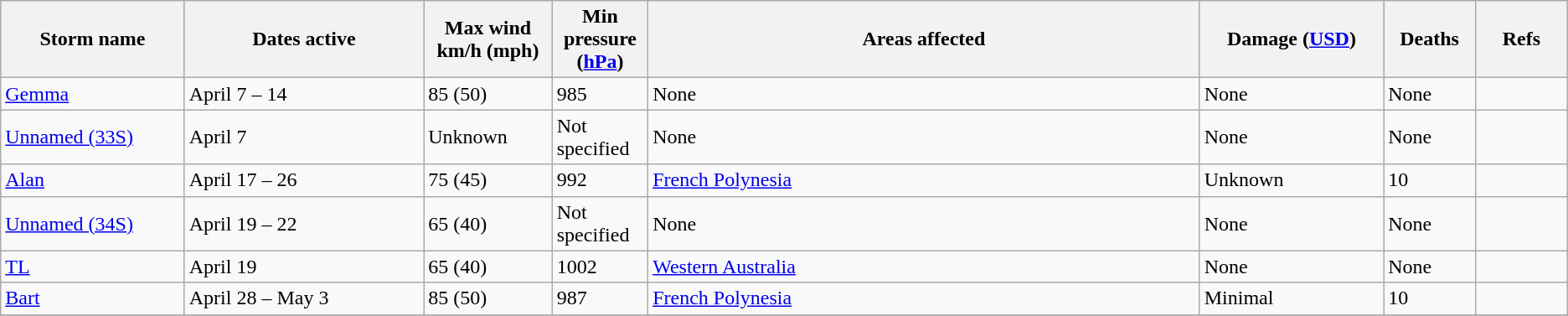<table class="wikitable sortable">
<tr>
<th width="10%"><strong>Storm name</strong></th>
<th width="13%"><strong>Dates active</strong></th>
<th width="7%"><strong>Max wind km/h (mph)</strong></th>
<th width="5%"><strong>Min pressure (<a href='#'>hPa</a>)</strong></th>
<th width="30%" class="unsortable"><strong>Areas affected</strong></th>
<th width="10%"><strong>Damage (<a href='#'>USD</a>)</strong></th>
<th width="5%"><strong>Deaths</strong></th>
<th width="5%" class="unsortable"><strong>Refs</strong></th>
</tr>
<tr>
<td><a href='#'>Gemma</a></td>
<td>April 7 – 14</td>
<td>85 (50)</td>
<td>985</td>
<td>None</td>
<td>None</td>
<td>None</td>
<td></td>
</tr>
<tr>
<td><a href='#'>Unnamed (33S)</a></td>
<td>April 7</td>
<td>Unknown</td>
<td>Not specified</td>
<td>None</td>
<td>None</td>
<td>None</td>
<td></td>
</tr>
<tr>
<td><a href='#'>Alan</a></td>
<td>April 17 – 26</td>
<td>75 (45)</td>
<td>992</td>
<td><a href='#'>French Polynesia</a></td>
<td>Unknown</td>
<td>10</td>
<td></td>
</tr>
<tr>
<td><a href='#'>Unnamed (34S)</a></td>
<td>April 19 – 22</td>
<td>65 (40)</td>
<td>Not specified</td>
<td>None</td>
<td>None</td>
<td>None</td>
<td></td>
</tr>
<tr>
<td><a href='#'>TL</a></td>
<td>April 19</td>
<td>65 (40)</td>
<td>1002</td>
<td><a href='#'>Western Australia</a></td>
<td>None</td>
<td>None</td>
<td></td>
</tr>
<tr>
<td><a href='#'>Bart</a></td>
<td>April 28 – May 3</td>
<td>85 (50)</td>
<td>987</td>
<td><a href='#'>French Polynesia</a></td>
<td>Minimal</td>
<td>10</td>
<td></td>
</tr>
<tr>
</tr>
</table>
